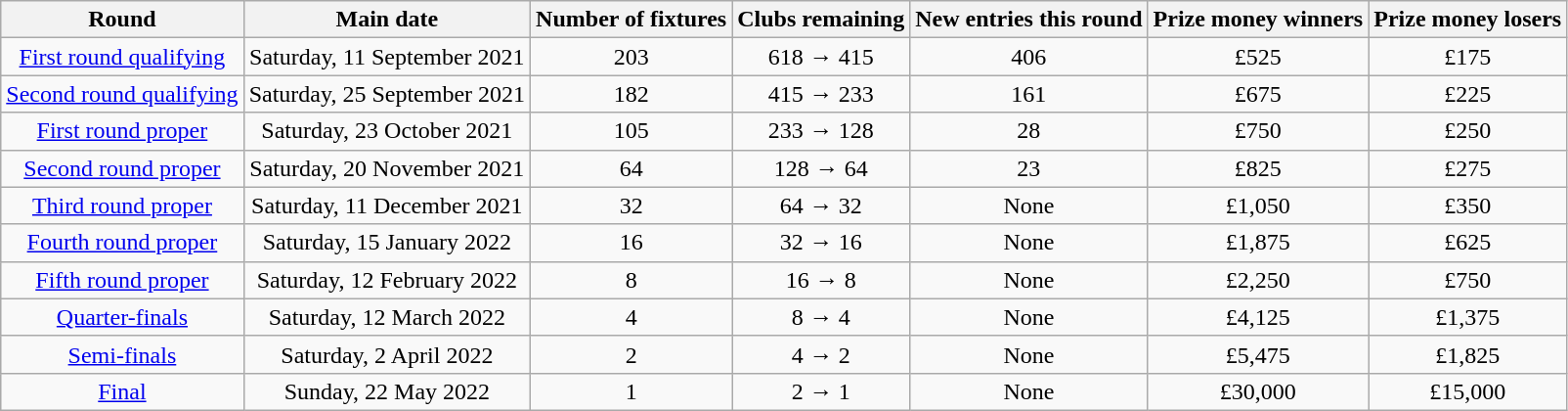<table class="wikitable" style="text-align:center">
<tr>
<th scope=col style"width:700px">Round</th>
<th scope=col style"width:725px">Main date</th>
<th scope=col style"width:175px">Number of fixtures</th>
<th scope=col style"width:175px">Clubs remaining</th>
<th scope=col style"width:125px">New entries this round</th>
<th scope=col style"width:125px">Prize money winners</th>
<th scope=col style"width:1125px">Prize money losers</th>
</tr>
<tr>
<td><a href='#'>First round qualifying</a></td>
<td>Saturday, 11 September 2021</td>
<td>203</td>
<td>618 → 415</td>
<td>406</td>
<td>£525</td>
<td>£175</td>
</tr>
<tr>
<td><a href='#'>Second round qualifying</a></td>
<td>Saturday, 25 September 2021</td>
<td>182</td>
<td>415 → 233</td>
<td>161</td>
<td>£675</td>
<td>£225</td>
</tr>
<tr>
<td><a href='#'>First round proper</a></td>
<td>Saturday, 23 October 2021</td>
<td>105</td>
<td>233 → 128</td>
<td>28</td>
<td>£750</td>
<td>£250</td>
</tr>
<tr>
<td><a href='#'>Second round proper</a></td>
<td>Saturday, 20 November 2021</td>
<td>64</td>
<td>128 → 64</td>
<td>23</td>
<td>£825</td>
<td>£275</td>
</tr>
<tr>
<td><a href='#'>Third round proper</a></td>
<td>Saturday, 11 December 2021</td>
<td>32</td>
<td>64 → 32</td>
<td>None</td>
<td>£1,050</td>
<td>£350</td>
</tr>
<tr>
<td><a href='#'>Fourth round proper</a></td>
<td>Saturday, 15 January 2022</td>
<td>16</td>
<td>32 → 16</td>
<td>None</td>
<td>£1,875</td>
<td>£625</td>
</tr>
<tr>
<td><a href='#'>Fifth round proper</a></td>
<td>Saturday, 12 February 2022</td>
<td>8</td>
<td>16 → 8</td>
<td>None</td>
<td>£2,250</td>
<td>£750</td>
</tr>
<tr>
<td><a href='#'>Quarter-finals</a></td>
<td>Saturday, 12 March 2022</td>
<td>4</td>
<td>8 → 4</td>
<td>None</td>
<td>£4,125</td>
<td>£1,375</td>
</tr>
<tr>
<td><a href='#'>Semi-finals</a></td>
<td>Saturday, 2 April 2022</td>
<td>2</td>
<td>4 → 2</td>
<td>None</td>
<td>£5,475</td>
<td>£1,825</td>
</tr>
<tr>
<td><a href='#'>Final</a></td>
<td>Sunday, 22 May 2022</td>
<td>1</td>
<td>2 → 1</td>
<td>None</td>
<td>£30,000</td>
<td>£15,000</td>
</tr>
</table>
